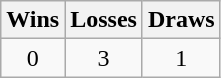<table class="wikitable">
<tr>
<th>Wins</th>
<th>Losses</th>
<th>Draws</th>
</tr>
<tr>
<td align=center>0</td>
<td align=center>3</td>
<td align=center>1</td>
</tr>
</table>
